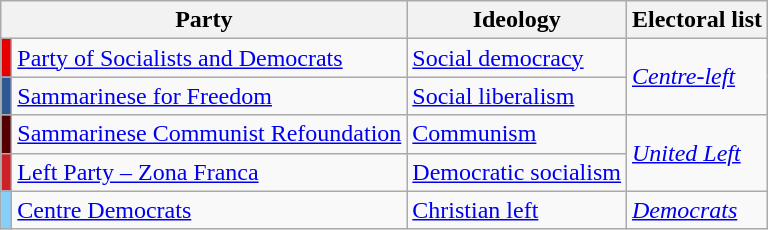<table class=wikitable style=text-align:left>
<tr>
<th colspan=2>Party</th>
<th>Ideology</th>
<th>Electoral list</th>
</tr>
<tr>
<td bgcolor="#E60000"></td>
<td><a href='#'>Party of Socialists and Democrats</a></td>
<td><a href='#'>Social democracy</a></td>
<td rowspan=2><em><a href='#'>Centre-left</a></em></td>
</tr>
<tr>
<td bgcolor="#2e5894"></td>
<td><a href='#'>Sammarinese for Freedom</a></td>
<td><a href='#'>Social liberalism</a></td>
</tr>
<tr>
<td bgcolor="#550000"></td>
<td><a href='#'>Sammarinese Communist Refoundation</a></td>
<td><a href='#'>Communism</a></td>
<td rowspan=2><em><a href='#'>United Left</a></em></td>
</tr>
<tr>
<td bgcolor="#Ce2029"></td>
<td><a href='#'>Left Party – Zona Franca</a></td>
<td><a href='#'>Democratic socialism</a></td>
</tr>
<tr>
<td bgcolor="#87cefa"></td>
<td><a href='#'>Centre Democrats</a></td>
<td><a href='#'>Christian left</a></td>
<td><em><a href='#'>Democrats</a></em></td>
</tr>
</table>
